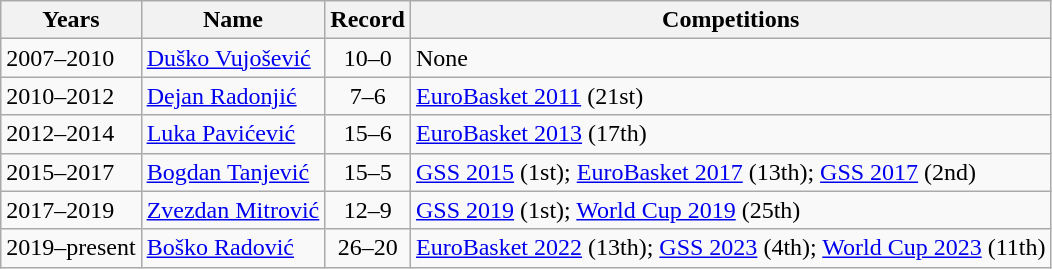<table class="wikitable">
<tr>
<th>Years</th>
<th>Name</th>
<th>Record</th>
<th>Competitions</th>
</tr>
<tr>
<td>2007–2010</td>
<td> <a href='#'>Duško Vujošević</a></td>
<td align=center>10–0</td>
<td>None</td>
</tr>
<tr>
<td>2010–2012</td>
<td> <a href='#'>Dejan Radonjić</a></td>
<td align=center>7–6</td>
<td><a href='#'>EuroBasket 2011</a> (21st)</td>
</tr>
<tr>
<td>2012–2014</td>
<td> <a href='#'>Luka Pavićević</a></td>
<td align=center>15–6</td>
<td><a href='#'>EuroBasket 2013</a> (17th)</td>
</tr>
<tr>
<td>2015–2017</td>
<td> <a href='#'>Bogdan Tanjević</a></td>
<td align=center>15–5</td>
<td><a href='#'>GSS 2015</a> (1st); <a href='#'>EuroBasket 2017</a> (13th);  <a href='#'>GSS 2017</a> (2nd)</td>
</tr>
<tr>
<td>2017–2019</td>
<td> <a href='#'>Zvezdan Mitrović</a></td>
<td align=center>12–9</td>
<td><a href='#'>GSS 2019</a> (1st); <a href='#'>World Cup 2019</a> (25th)</td>
</tr>
<tr>
<td>2019–present</td>
<td> <a href='#'>Boško Radović</a></td>
<td align=center>26–20</td>
<td><a href='#'>EuroBasket 2022</a> (13th); <a href='#'>GSS 2023</a> (4th); <a href='#'>World Cup 2023</a> (11th)</td>
</tr>
</table>
